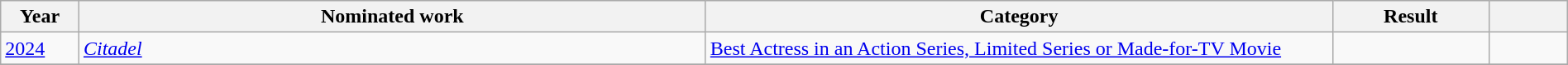<table class="wikitable sortable" width=100%>
<tr>
<th width=5%>Year</th>
<th width=40%>Nominated work</th>
<th width=40%>Category</th>
<th width=10%>Result</th>
<th width=5%></th>
</tr>
<tr>
<td><a href='#'>2024</a></td>
<td><em><a href='#'>Citadel</a></em></td>
<td><a href='#'>Best Actress in an Action Series, Limited Series or Made-for-TV Movie</a></td>
<td></td>
<td></td>
</tr>
<tr>
</tr>
</table>
